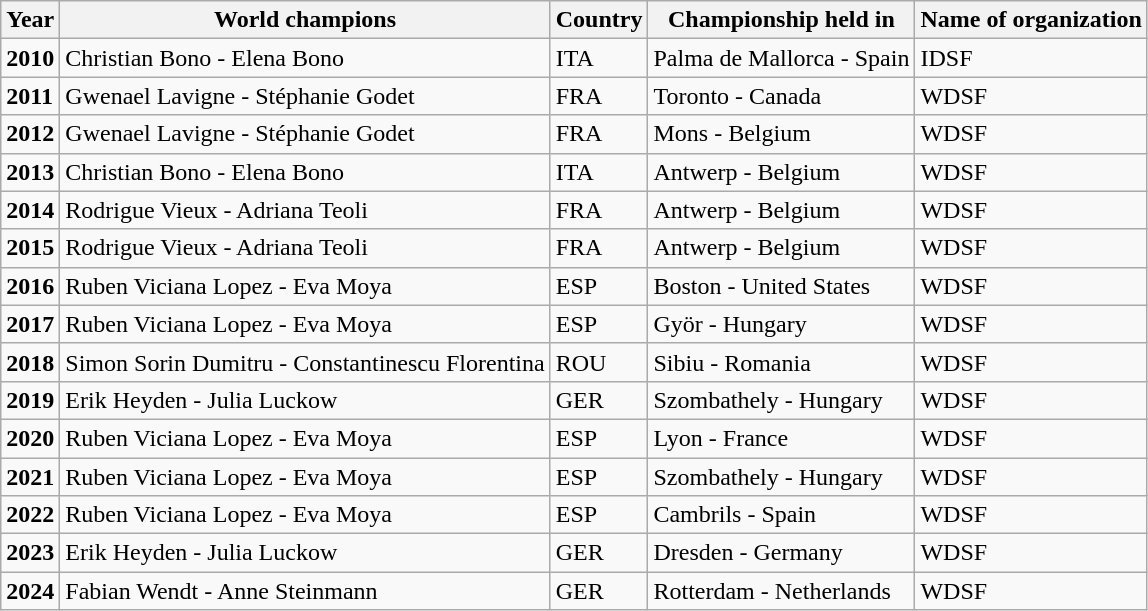<table class="wikitable">
<tr>
<th>Year</th>
<th>World champions</th>
<th>Country</th>
<th>Championship held in</th>
<th>Name of organization</th>
</tr>
<tr>
<td><strong>2010</strong></td>
<td>Christian Bono - Elena Bono</td>
<td>ITA</td>
<td>Palma de Mallorca - Spain</td>
<td>IDSF</td>
</tr>
<tr>
<td><strong>2011</strong></td>
<td>Gwenael Lavigne - Stéphanie Godet</td>
<td>FRA</td>
<td>Toronto - Canada</td>
<td>WDSF</td>
</tr>
<tr>
<td><strong>2012</strong></td>
<td>Gwenael Lavigne - Stéphanie Godet</td>
<td>FRA</td>
<td>Mons - Belgium</td>
<td>WDSF</td>
</tr>
<tr>
<td><strong>2013</strong></td>
<td>Christian Bono - Elena Bono</td>
<td>ITA</td>
<td>Antwerp - Belgium</td>
<td>WDSF</td>
</tr>
<tr>
<td><strong>2014</strong></td>
<td>Rodrigue Vieux - Adriana Teoli</td>
<td>FRA</td>
<td>Antwerp - Belgium</td>
<td>WDSF</td>
</tr>
<tr>
<td><strong>2015</strong></td>
<td>Rodrigue Vieux - Adriana Teoli</td>
<td>FRA</td>
<td>Antwerp - Belgium</td>
<td>WDSF</td>
</tr>
<tr>
<td><strong>2016</strong></td>
<td>Ruben Viciana Lopez - Eva Moya</td>
<td>ESP</td>
<td>Boston - United States</td>
<td>WDSF</td>
</tr>
<tr>
<td><strong>2017</strong></td>
<td>Ruben Viciana Lopez - Eva Moya</td>
<td>ESP</td>
<td>Györ - Hungary</td>
<td>WDSF</td>
</tr>
<tr>
<td><strong>2018</strong></td>
<td>Simon Sorin Dumitru - Constantinescu Florentina</td>
<td>ROU</td>
<td>Sibiu - Romania</td>
<td>WDSF</td>
</tr>
<tr>
<td><strong>2019</strong></td>
<td>Erik Heyden - Julia Luckow</td>
<td>GER</td>
<td>Szombathely - Hungary</td>
<td>WDSF</td>
</tr>
<tr>
<td><strong>2020</strong></td>
<td>Ruben Viciana Lopez - Eva Moya</td>
<td>ESP</td>
<td>Lyon - France</td>
<td>WDSF</td>
</tr>
<tr>
<td><strong>2021</strong></td>
<td>Ruben Viciana Lopez - Eva Moya</td>
<td>ESP</td>
<td>Szombathely - Hungary</td>
<td>WDSF</td>
</tr>
<tr>
<td><strong>2022</strong></td>
<td>Ruben Viciana Lopez - Eva Moya</td>
<td>ESP</td>
<td>Cambrils - Spain</td>
<td>WDSF</td>
</tr>
<tr>
<td><strong>2023</strong></td>
<td>Erik Heyden - Julia Luckow</td>
<td>GER</td>
<td>Dresden - Germany</td>
<td>WDSF</td>
</tr>
<tr>
<td><strong>2024</strong></td>
<td>Fabian Wendt - Anne Steinmann</td>
<td>GER</td>
<td>Rotterdam - Netherlands</td>
<td>WDSF</td>
</tr>
</table>
